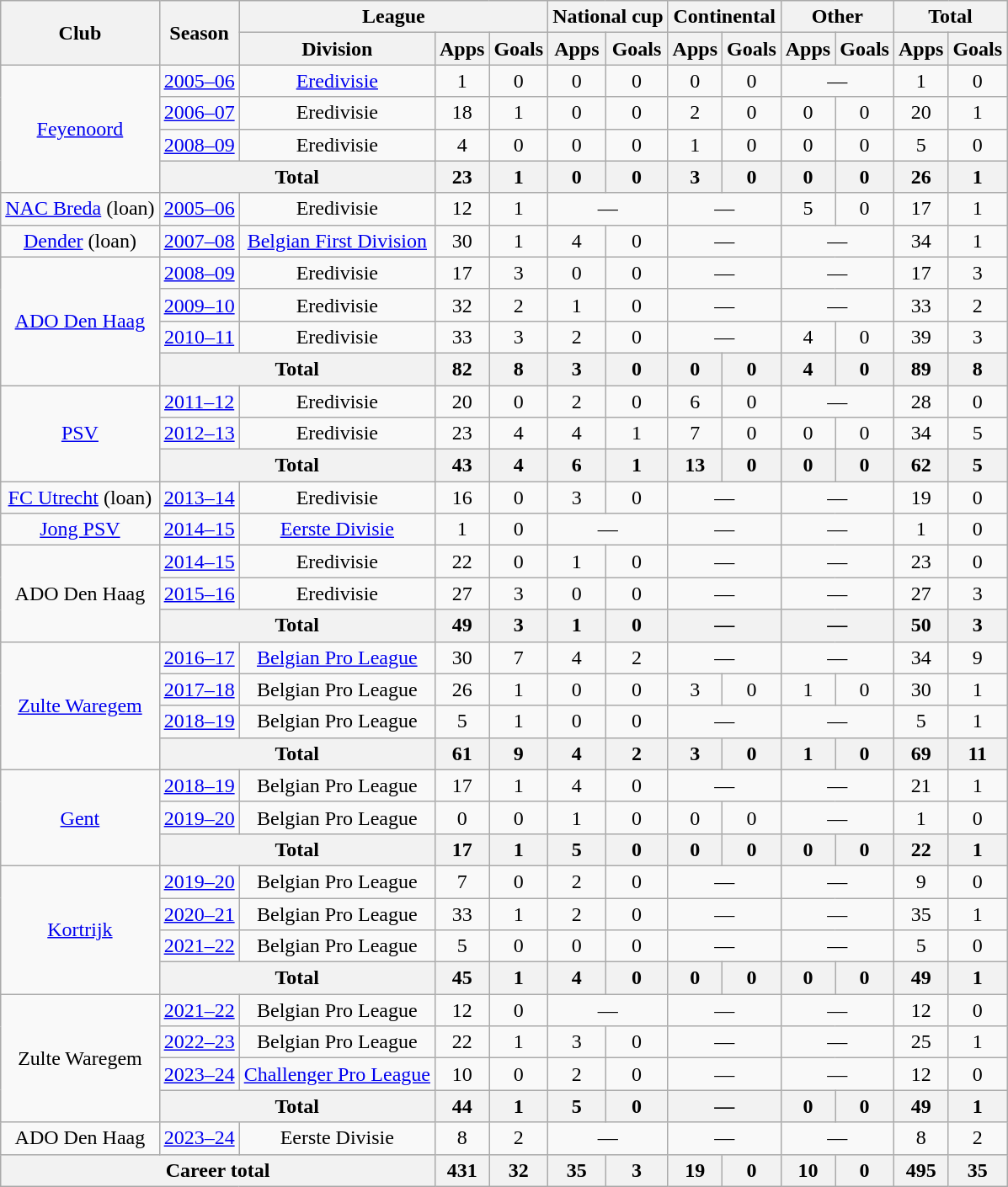<table class="wikitable" style="text-align:center">
<tr>
<th rowspan="2">Club</th>
<th rowspan="2">Season</th>
<th colspan="3">League</th>
<th colspan="2">National cup</th>
<th colspan="2">Continental</th>
<th colspan="2">Other</th>
<th colspan="2">Total</th>
</tr>
<tr>
<th>Division</th>
<th>Apps</th>
<th>Goals</th>
<th>Apps</th>
<th>Goals</th>
<th>Apps</th>
<th>Goals</th>
<th>Apps</th>
<th>Goals</th>
<th>Apps</th>
<th>Goals</th>
</tr>
<tr>
<td rowspan="4"><a href='#'>Feyenoord</a></td>
<td><a href='#'>2005–06</a></td>
<td><a href='#'>Eredivisie</a></td>
<td>1</td>
<td>0</td>
<td>0</td>
<td>0</td>
<td>0</td>
<td>0</td>
<td colspan="2">—</td>
<td>1</td>
<td>0</td>
</tr>
<tr>
<td><a href='#'>2006–07</a></td>
<td>Eredivisie</td>
<td>18</td>
<td>1</td>
<td>0</td>
<td>0</td>
<td>2</td>
<td>0</td>
<td>0</td>
<td>0</td>
<td>20</td>
<td>1</td>
</tr>
<tr>
<td><a href='#'>2008–09</a></td>
<td>Eredivisie</td>
<td>4</td>
<td>0</td>
<td>0</td>
<td>0</td>
<td>1</td>
<td>0</td>
<td>0</td>
<td>0</td>
<td>5</td>
<td>0</td>
</tr>
<tr>
<th colspan="2">Total</th>
<th>23</th>
<th>1</th>
<th>0</th>
<th>0</th>
<th>3</th>
<th>0</th>
<th>0</th>
<th>0</th>
<th>26</th>
<th>1</th>
</tr>
<tr>
<td><a href='#'>NAC Breda</a> (loan)</td>
<td><a href='#'>2005–06</a></td>
<td>Eredivisie</td>
<td>12</td>
<td>1</td>
<td colspan="2">—</td>
<td colspan="2">—</td>
<td>5</td>
<td>0</td>
<td>17</td>
<td>1</td>
</tr>
<tr>
<td><a href='#'>Dender</a> (loan)</td>
<td><a href='#'>2007–08</a></td>
<td><a href='#'>Belgian First Division</a></td>
<td>30</td>
<td>1</td>
<td>4</td>
<td>0</td>
<td colspan="2">—</td>
<td colspan="2">—</td>
<td>34</td>
<td>1</td>
</tr>
<tr>
<td rowspan="4"><a href='#'>ADO Den Haag</a></td>
<td><a href='#'>2008–09</a></td>
<td>Eredivisie</td>
<td>17</td>
<td>3</td>
<td>0</td>
<td>0</td>
<td colspan="2">—</td>
<td colspan="2">—</td>
<td>17</td>
<td>3</td>
</tr>
<tr>
<td><a href='#'>2009–10</a></td>
<td>Eredivisie</td>
<td>32</td>
<td>2</td>
<td>1</td>
<td>0</td>
<td colspan="2">—</td>
<td colspan="2">—</td>
<td>33</td>
<td>2</td>
</tr>
<tr>
<td><a href='#'>2010–11</a></td>
<td>Eredivisie</td>
<td>33</td>
<td>3</td>
<td>2</td>
<td>0</td>
<td colspan="2">—</td>
<td>4</td>
<td>0</td>
<td>39</td>
<td>3</td>
</tr>
<tr>
<th colspan="2">Total</th>
<th>82</th>
<th>8</th>
<th>3</th>
<th>0</th>
<th>0</th>
<th>0</th>
<th>4</th>
<th>0</th>
<th>89</th>
<th>8</th>
</tr>
<tr>
<td rowspan="3"><a href='#'>PSV</a></td>
<td><a href='#'>2011–12</a></td>
<td>Eredivisie</td>
<td>20</td>
<td>0</td>
<td>2</td>
<td>0</td>
<td>6</td>
<td>0</td>
<td colspan="2">—</td>
<td>28</td>
<td>0</td>
</tr>
<tr>
<td><a href='#'>2012–13</a></td>
<td>Eredivisie</td>
<td>23</td>
<td>4</td>
<td>4</td>
<td>1</td>
<td>7</td>
<td>0</td>
<td>0</td>
<td>0</td>
<td>34</td>
<td>5</td>
</tr>
<tr>
<th colspan="2">Total</th>
<th>43</th>
<th>4</th>
<th>6</th>
<th>1</th>
<th>13</th>
<th>0</th>
<th>0</th>
<th>0</th>
<th>62</th>
<th>5</th>
</tr>
<tr>
<td><a href='#'>FC Utrecht</a> (loan)</td>
<td><a href='#'>2013–14</a></td>
<td>Eredivisie</td>
<td>16</td>
<td>0</td>
<td>3</td>
<td>0</td>
<td colspan="2">—</td>
<td colspan="2">—</td>
<td>19</td>
<td>0</td>
</tr>
<tr>
<td><a href='#'>Jong PSV</a></td>
<td><a href='#'>2014–15</a></td>
<td><a href='#'>Eerste Divisie</a></td>
<td>1</td>
<td>0</td>
<td colspan="2">—</td>
<td colspan="2">—</td>
<td colspan="2">—</td>
<td>1</td>
<td>0</td>
</tr>
<tr>
<td rowspan="3">ADO Den Haag</td>
<td><a href='#'>2014–15</a></td>
<td>Eredivisie</td>
<td>22</td>
<td>0</td>
<td>1</td>
<td>0</td>
<td colspan="2">—</td>
<td colspan="2">—</td>
<td>23</td>
<td>0</td>
</tr>
<tr>
<td><a href='#'>2015–16</a></td>
<td>Eredivisie</td>
<td>27</td>
<td>3</td>
<td>0</td>
<td>0</td>
<td colspan="2">—</td>
<td colspan="2">—</td>
<td>27</td>
<td>3</td>
</tr>
<tr>
<th colspan="2">Total</th>
<th>49</th>
<th>3</th>
<th>1</th>
<th>0</th>
<th colspan="2">—</th>
<th colspan="2">—</th>
<th>50</th>
<th>3</th>
</tr>
<tr>
<td rowspan="4"><a href='#'>Zulte Waregem</a></td>
<td><a href='#'>2016–17</a></td>
<td><a href='#'>Belgian Pro League</a></td>
<td>30</td>
<td>7</td>
<td>4</td>
<td>2</td>
<td colspan="2">—</td>
<td colspan="2">—</td>
<td>34</td>
<td>9</td>
</tr>
<tr>
<td><a href='#'>2017–18</a></td>
<td>Belgian Pro League</td>
<td>26</td>
<td>1</td>
<td>0</td>
<td>0</td>
<td>3</td>
<td>0</td>
<td>1</td>
<td>0</td>
<td>30</td>
<td>1</td>
</tr>
<tr>
<td><a href='#'>2018–19</a></td>
<td>Belgian Pro League</td>
<td>5</td>
<td>1</td>
<td>0</td>
<td>0</td>
<td colspan="2">—</td>
<td colspan="2">—</td>
<td>5</td>
<td>1</td>
</tr>
<tr>
<th colspan="2">Total</th>
<th>61</th>
<th>9</th>
<th>4</th>
<th>2</th>
<th>3</th>
<th>0</th>
<th>1</th>
<th>0</th>
<th>69</th>
<th>11</th>
</tr>
<tr>
<td rowspan="3"><a href='#'>Gent</a></td>
<td><a href='#'>2018–19</a></td>
<td>Belgian Pro League</td>
<td>17</td>
<td>1</td>
<td>4</td>
<td>0</td>
<td colspan="2">—</td>
<td colspan="2">—</td>
<td>21</td>
<td>1</td>
</tr>
<tr>
<td><a href='#'>2019–20</a></td>
<td>Belgian Pro League</td>
<td>0</td>
<td>0</td>
<td>1</td>
<td>0</td>
<td>0</td>
<td>0</td>
<td colspan="2">—</td>
<td>1</td>
<td>0</td>
</tr>
<tr>
<th colspan="2">Total</th>
<th>17</th>
<th>1</th>
<th>5</th>
<th>0</th>
<th>0</th>
<th>0</th>
<th>0</th>
<th>0</th>
<th>22</th>
<th>1</th>
</tr>
<tr>
<td rowspan="4"><a href='#'>Kortrijk</a></td>
<td><a href='#'>2019–20</a></td>
<td>Belgian Pro League</td>
<td>7</td>
<td>0</td>
<td>2</td>
<td>0</td>
<td colspan="2">—</td>
<td colspan="2">—</td>
<td>9</td>
<td>0</td>
</tr>
<tr>
<td><a href='#'>2020–21</a></td>
<td>Belgian Pro League</td>
<td>33</td>
<td>1</td>
<td>2</td>
<td>0</td>
<td colspan="2">—</td>
<td colspan="2">—</td>
<td>35</td>
<td>1</td>
</tr>
<tr>
<td><a href='#'>2021–22</a></td>
<td>Belgian Pro League</td>
<td>5</td>
<td>0</td>
<td>0</td>
<td>0</td>
<td colspan="2">—</td>
<td colspan="2">—</td>
<td>5</td>
<td>0</td>
</tr>
<tr>
<th colspan="2">Total</th>
<th>45</th>
<th>1</th>
<th>4</th>
<th>0</th>
<th>0</th>
<th>0</th>
<th>0</th>
<th>0</th>
<th>49</th>
<th>1</th>
</tr>
<tr>
<td rowspan="4">Zulte Waregem</td>
<td><a href='#'>2021–22</a></td>
<td>Belgian Pro League</td>
<td>12</td>
<td>0</td>
<td colspan="2">—</td>
<td colspan="2">—</td>
<td colspan="2">—</td>
<td>12</td>
<td>0</td>
</tr>
<tr>
<td><a href='#'>2022–23</a></td>
<td>Belgian Pro League</td>
<td>22</td>
<td>1</td>
<td>3</td>
<td>0</td>
<td colspan="2">—</td>
<td colspan="2">—</td>
<td>25</td>
<td>1</td>
</tr>
<tr>
<td><a href='#'>2023–24</a></td>
<td><a href='#'>Challenger Pro League</a></td>
<td>10</td>
<td>0</td>
<td>2</td>
<td>0</td>
<td colspan="2">—</td>
<td colspan="2">—</td>
<td>12</td>
<td>0</td>
</tr>
<tr>
<th colspan="2">Total</th>
<th>44</th>
<th>1</th>
<th>5</th>
<th>0</th>
<th colspan="2">—</th>
<th>0</th>
<th>0</th>
<th>49</th>
<th>1</th>
</tr>
<tr>
<td>ADO Den Haag</td>
<td><a href='#'>2023–24</a></td>
<td>Eerste Divisie</td>
<td>8</td>
<td>2</td>
<td colspan="2">—</td>
<td colspan="2">—</td>
<td colspan="2">—</td>
<td>8</td>
<td>2</td>
</tr>
<tr>
<th colspan="3">Career total</th>
<th>431</th>
<th>32</th>
<th>35</th>
<th>3</th>
<th>19</th>
<th>0</th>
<th>10</th>
<th>0</th>
<th>495</th>
<th>35</th>
</tr>
</table>
